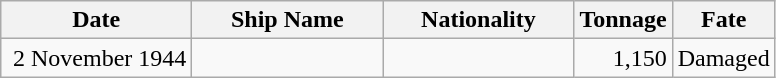<table class="wikitable sortable">
<tr>
<th width="120px">Date</th>
<th width="120px">Ship Name</th>
<th width="120px">Nationality</th>
<th width="25px">Tonnage</th>
<th width="50px">Fate</th>
</tr>
<tr>
<td align="right">2 November 1944</td>
<td align="left"></td>
<td align="left"></td>
<td align="right">1,150</td>
<td align="left">Damaged</td>
</tr>
</table>
